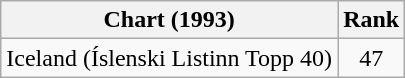<table class="wikitable">
<tr>
<th>Chart (1993)</th>
<th>Rank</th>
</tr>
<tr>
<td>Iceland (Íslenski Listinn Topp 40)</td>
<td style="text-align:center;">47</td>
</tr>
</table>
